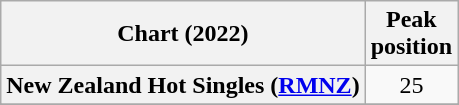<table class="wikitable sortable plainrowheaders" style="text-align:center">
<tr>
<th scope="col">Chart (2022)</th>
<th scope="col">Peak<br>position</th>
</tr>
<tr>
<th scope="row">New Zealand Hot Singles (<a href='#'>RMNZ</a>)</th>
<td>25</td>
</tr>
<tr>
</tr>
<tr>
</tr>
<tr>
</tr>
</table>
